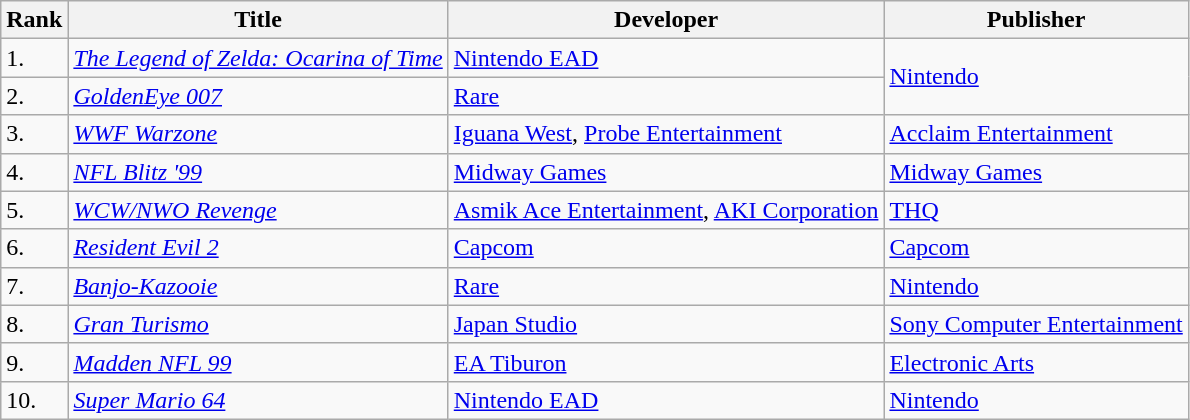<table class="wikitable">
<tr>
<th>Rank</th>
<th>Title</th>
<th>Developer</th>
<th>Publisher</th>
</tr>
<tr>
<td>1.</td>
<td><em><a href='#'>The Legend of Zelda: Ocarina of Time</a></em></td>
<td><a href='#'>Nintendo EAD</a></td>
<td rowspan="2"><a href='#'>Nintendo</a></td>
</tr>
<tr>
<td>2.</td>
<td><em><a href='#'>GoldenEye 007</a></em></td>
<td><a href='#'>Rare</a></td>
</tr>
<tr>
<td>3.</td>
<td><em><a href='#'>WWF Warzone</a></em></td>
<td><a href='#'>Iguana West</a>, <a href='#'>Probe Entertainment</a></td>
<td><a href='#'>Acclaim Entertainment</a></td>
</tr>
<tr>
<td>4.</td>
<td><em><a href='#'>NFL Blitz '99</a></em></td>
<td><a href='#'>Midway Games</a></td>
<td><a href='#'>Midway Games</a></td>
</tr>
<tr>
<td>5.</td>
<td><em><a href='#'>WCW/NWO Revenge</a></em></td>
<td><a href='#'>Asmik Ace Entertainment</a>, <a href='#'>AKI Corporation</a></td>
<td><a href='#'>THQ</a></td>
</tr>
<tr>
<td>6.</td>
<td><em><a href='#'>Resident Evil 2</a></em></td>
<td><a href='#'>Capcom</a></td>
<td><a href='#'>Capcom</a></td>
</tr>
<tr>
<td>7.</td>
<td><em><a href='#'>Banjo-Kazooie</a></em></td>
<td><a href='#'>Rare</a></td>
<td><a href='#'>Nintendo</a></td>
</tr>
<tr>
<td>8.</td>
<td><em><a href='#'>Gran Turismo</a></em></td>
<td><a href='#'>Japan Studio</a></td>
<td><a href='#'>Sony Computer Entertainment</a></td>
</tr>
<tr>
<td>9.</td>
<td><em><a href='#'>Madden NFL 99</a></em></td>
<td><a href='#'>EA Tiburon</a></td>
<td><a href='#'>Electronic Arts</a></td>
</tr>
<tr>
<td>10.</td>
<td><em><a href='#'>Super Mario 64</a></em></td>
<td><a href='#'>Nintendo EAD</a></td>
<td><a href='#'>Nintendo</a></td>
</tr>
</table>
